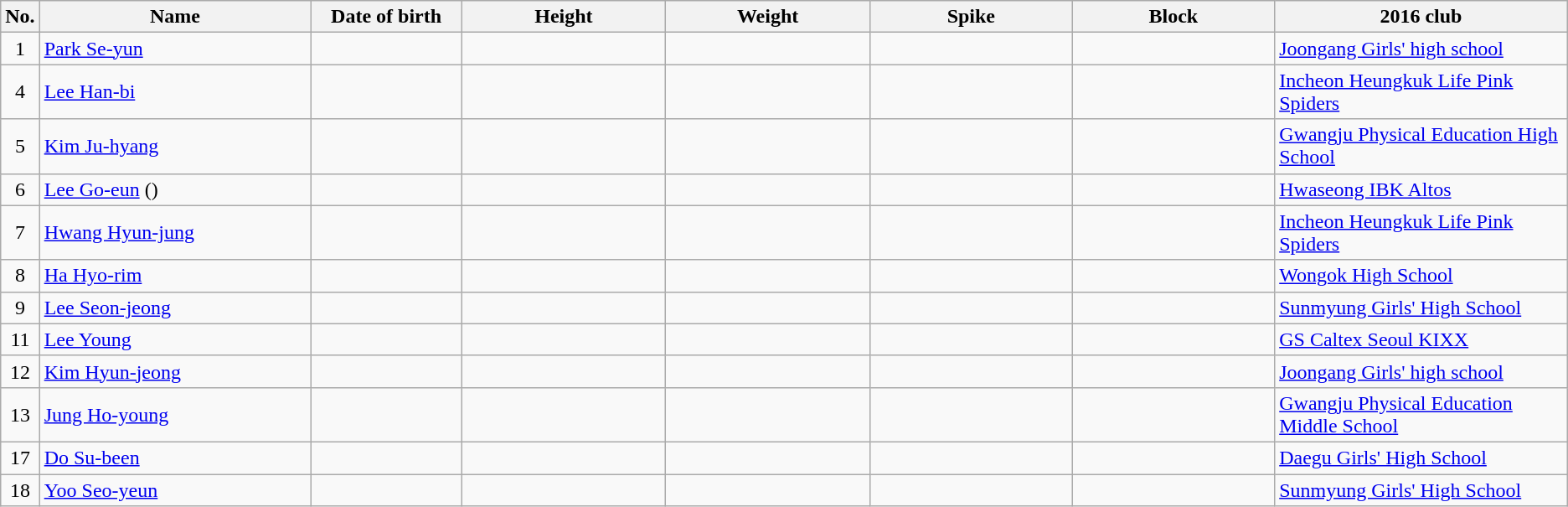<table class="wikitable sortable" style="text-align:center;">
<tr>
<th>No.</th>
<th style="width:15em">Name</th>
<th style="width:8em">Date of birth</th>
<th style="width:11em">Height</th>
<th style="width:11em">Weight</th>
<th style="width:11em">Spike</th>
<th style="width:11em">Block</th>
<th style="width:16em">2016 club</th>
</tr>
<tr>
<td>1</td>
<td align=left><a href='#'>Park Se-yun</a></td>
<td align=right></td>
<td></td>
<td></td>
<td></td>
<td></td>
<td align=left> <a href='#'>Joongang Girls' high school</a></td>
</tr>
<tr>
<td>4</td>
<td align=left><a href='#'>Lee Han-bi</a></td>
<td align=right></td>
<td></td>
<td></td>
<td></td>
<td></td>
<td align=left> <a href='#'>Incheon Heungkuk Life Pink Spiders</a></td>
</tr>
<tr>
<td>5</td>
<td align=left><a href='#'>Kim Ju-hyang</a></td>
<td align=right></td>
<td></td>
<td></td>
<td></td>
<td></td>
<td align=left> <a href='#'>Gwangju Physical Education High School</a></td>
</tr>
<tr>
<td>6</td>
<td align=left><a href='#'>Lee Go-eun</a> ()</td>
<td align=right></td>
<td></td>
<td></td>
<td></td>
<td></td>
<td align=left> <a href='#'>Hwaseong IBK Altos</a></td>
</tr>
<tr>
<td>7</td>
<td align=left><a href='#'>Hwang Hyun-jung</a></td>
<td align=right></td>
<td></td>
<td></td>
<td></td>
<td></td>
<td align=left> <a href='#'>Incheon Heungkuk Life Pink Spiders</a></td>
</tr>
<tr>
<td>8</td>
<td align=left><a href='#'>Ha Hyo-rim</a></td>
<td align=right></td>
<td></td>
<td></td>
<td></td>
<td></td>
<td align=left> <a href='#'>Wongok High School</a></td>
</tr>
<tr>
<td>9</td>
<td align=left><a href='#'>Lee Seon-jeong</a></td>
<td align=right></td>
<td></td>
<td></td>
<td></td>
<td></td>
<td align=left> <a href='#'>Sunmyung Girls' High School</a></td>
</tr>
<tr>
<td>11</td>
<td align=left><a href='#'>Lee Young</a></td>
<td align=right></td>
<td></td>
<td></td>
<td></td>
<td></td>
<td align=left> <a href='#'>GS Caltex Seoul KIXX</a></td>
</tr>
<tr>
<td>12</td>
<td align=left><a href='#'>Kim Hyun-jeong</a></td>
<td align=right></td>
<td></td>
<td></td>
<td></td>
<td></td>
<td align=left> <a href='#'>Joongang Girls' high school</a></td>
</tr>
<tr>
<td>13</td>
<td align=left><a href='#'>Jung Ho-young</a></td>
<td align=right></td>
<td></td>
<td></td>
<td></td>
<td></td>
<td align=left> <a href='#'>Gwangju Physical Education Middle School</a></td>
</tr>
<tr>
<td>17</td>
<td align=left><a href='#'>Do Su-been</a></td>
<td align=right></td>
<td></td>
<td></td>
<td></td>
<td></td>
<td align=left> <a href='#'>Daegu Girls' High School</a></td>
</tr>
<tr>
<td>18</td>
<td align=left><a href='#'>Yoo Seo-yeun</a></td>
<td align=right></td>
<td></td>
<td></td>
<td></td>
<td></td>
<td align=left> <a href='#'>Sunmyung Girls' High School</a></td>
</tr>
</table>
